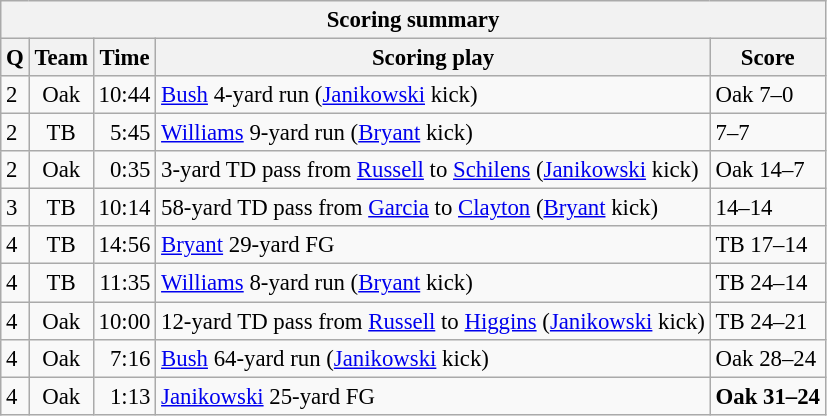<table class="wikitable" style="font-size: 95%">
<tr>
<th colspan=5>Scoring summary</th>
</tr>
<tr>
<th>Q</th>
<th>Team</th>
<th>Time</th>
<th>Scoring play</th>
<th>Score</th>
</tr>
<tr>
<td>2</td>
<td align=center>Oak</td>
<td align=right>10:44</td>
<td><a href='#'>Bush</a> 4-yard run (<a href='#'>Janikowski</a> kick)</td>
<td>Oak 7–0</td>
</tr>
<tr>
<td>2</td>
<td align=center>TB</td>
<td align=right>5:45</td>
<td><a href='#'>Williams</a> 9-yard run (<a href='#'>Bryant</a> kick)</td>
<td>7–7</td>
</tr>
<tr>
<td>2</td>
<td align=center>Oak</td>
<td align=right>0:35</td>
<td>3-yard TD pass from <a href='#'>Russell</a> to <a href='#'>Schilens</a> (<a href='#'>Janikowski</a> kick)</td>
<td>Oak 14–7</td>
</tr>
<tr>
<td>3</td>
<td align=center>TB</td>
<td align=right>10:14</td>
<td>58-yard TD pass from <a href='#'>Garcia</a> to <a href='#'>Clayton</a> (<a href='#'>Bryant</a> kick)</td>
<td>14–14</td>
</tr>
<tr>
<td>4</td>
<td align=center>TB</td>
<td align=right>14:56</td>
<td><a href='#'>Bryant</a> 29-yard FG</td>
<td>TB 17–14</td>
</tr>
<tr>
<td>4</td>
<td align=center>TB</td>
<td align=right>11:35</td>
<td><a href='#'>Williams</a> 8-yard run (<a href='#'>Bryant</a> kick)</td>
<td>TB 24–14</td>
</tr>
<tr>
<td>4</td>
<td align=center>Oak</td>
<td align=right>10:00</td>
<td>12-yard TD pass from <a href='#'>Russell</a> to <a href='#'>Higgins</a> (<a href='#'>Janikowski</a> kick)</td>
<td>TB 24–21</td>
</tr>
<tr>
<td>4</td>
<td align=center>Oak</td>
<td align=right>7:16</td>
<td><a href='#'>Bush</a> 64-yard run (<a href='#'>Janikowski</a> kick)</td>
<td>Oak 28–24</td>
</tr>
<tr>
<td>4</td>
<td align=center>Oak</td>
<td align=right>1:13</td>
<td><a href='#'>Janikowski</a> 25-yard FG</td>
<td><strong>Oak 31–24</strong></td>
</tr>
</table>
